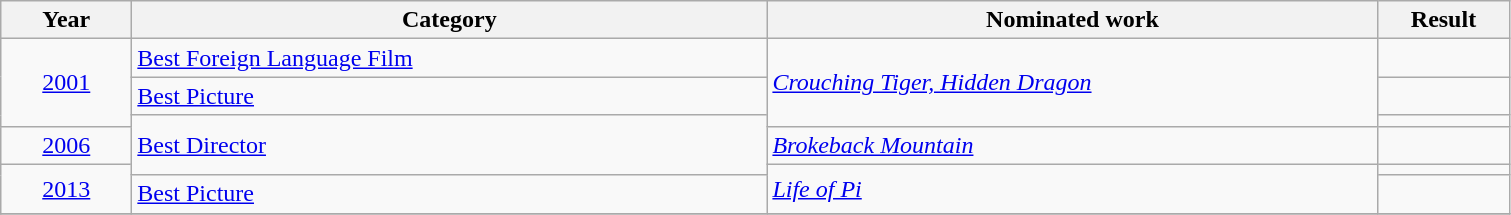<table class=wikitable>
<tr>
<th scope="col" style="width:5em;">Year</th>
<th scope="col" style="width:26em;">Category</th>
<th scope="col" style="width:25em;">Nominated work</th>
<th scope="col" style="width:5em;">Result</th>
</tr>
<tr>
<td rowspan="3" style="text-align:center;"><a href='#'>2001</a></td>
<td><a href='#'>Best Foreign Language Film</a></td>
<td rowspan="3"><em><a href='#'>Crouching Tiger, Hidden Dragon</a></em></td>
<td></td>
</tr>
<tr>
<td><a href='#'>Best Picture</a></td>
<td></td>
</tr>
<tr>
<td rowspan=3><a href='#'>Best Director</a></td>
<td></td>
</tr>
<tr>
<td style="text-align:center;"><a href='#'>2006</a></td>
<td><em><a href='#'>Brokeback Mountain</a></em></td>
<td></td>
</tr>
<tr>
<td style="text-align:center;", rowspan=2><a href='#'>2013</a></td>
<td rowspan=2><em><a href='#'>Life of Pi</a></em></td>
<td></td>
</tr>
<tr>
<td><a href='#'>Best Picture</a></td>
<td></td>
</tr>
<tr>
</tr>
</table>
